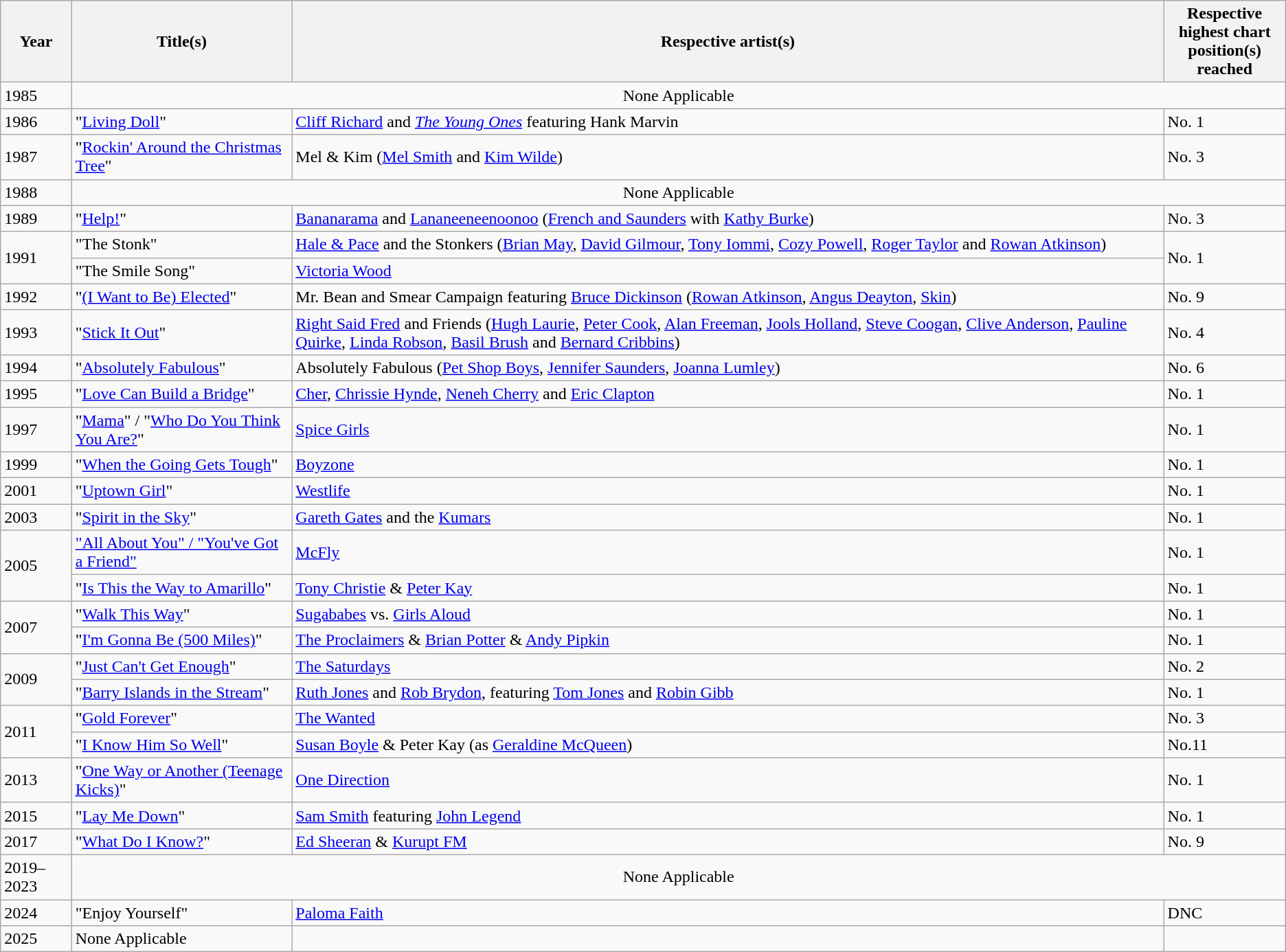<table class="wikitable">
<tr>
<th>Year</th>
<th>Title(s)</th>
<th>Respective artist(s)</th>
<th>Respective<br>highest chart<br>position(s) reached</th>
</tr>
<tr>
<td>1985</td>
<td colspan=3 align=center>None Applicable</td>
</tr>
<tr>
<td>1986</td>
<td>"<a href='#'>Living Doll</a>"</td>
<td><a href='#'>Cliff Richard</a> and <em><a href='#'>The Young Ones</a></em> featuring Hank Marvin</td>
<td>No. 1</td>
</tr>
<tr>
<td>1987</td>
<td>"<a href='#'>Rockin' Around the Christmas Tree</a>"</td>
<td>Mel & Kim (<a href='#'>Mel Smith</a> and <a href='#'>Kim Wilde</a>)</td>
<td>No. 3</td>
</tr>
<tr>
<td>1988</td>
<td colspan=3 align=center>None Applicable</td>
</tr>
<tr>
<td>1989</td>
<td>"<a href='#'>Help!</a>"</td>
<td><a href='#'>Bananarama</a> and <a href='#'>Lananeeneenoonoo</a> (<a href='#'>French and Saunders</a> with <a href='#'>Kathy Burke</a>)</td>
<td>No. 3</td>
</tr>
<tr>
<td rowspan="2">1991</td>
<td>"The Stonk"</td>
<td><a href='#'>Hale & Pace</a> and the Stonkers (<a href='#'>Brian May</a>, <a href='#'>David Gilmour</a>, <a href='#'>Tony Iommi</a>, <a href='#'>Cozy Powell</a>, <a href='#'>Roger Taylor</a> and <a href='#'>Rowan Atkinson</a>)</td>
<td rowspan="2">No. 1</td>
</tr>
<tr>
<td>"The Smile Song"</td>
<td><a href='#'>Victoria Wood</a></td>
</tr>
<tr>
<td>1992</td>
<td>"<a href='#'>(I Want to Be) Elected</a>"</td>
<td>Mr. Bean and Smear Campaign featuring <a href='#'>Bruce Dickinson</a> (<a href='#'>Rowan Atkinson</a>, <a href='#'>Angus Deayton</a>, <a href='#'>Skin</a>)</td>
<td>No. 9</td>
</tr>
<tr>
<td>1993</td>
<td>"<a href='#'>Stick It Out</a>"</td>
<td><a href='#'>Right Said Fred</a> and Friends (<a href='#'>Hugh Laurie</a>, <a href='#'>Peter Cook</a>, <a href='#'>Alan Freeman</a>, <a href='#'>Jools Holland</a>, <a href='#'>Steve Coogan</a>, <a href='#'>Clive Anderson</a>, <a href='#'>Pauline Quirke</a>, <a href='#'>Linda Robson</a>, <a href='#'>Basil Brush</a> and <a href='#'>Bernard Cribbins</a>)</td>
<td>No. 4</td>
</tr>
<tr>
<td>1994</td>
<td>"<a href='#'>Absolutely Fabulous</a>"</td>
<td>Absolutely Fabulous (<a href='#'>Pet Shop Boys</a>, <a href='#'>Jennifer Saunders</a>, <a href='#'>Joanna Lumley</a>)</td>
<td>No. 6</td>
</tr>
<tr>
<td>1995</td>
<td>"<a href='#'>Love Can Build a Bridge</a>"</td>
<td><a href='#'>Cher</a>, <a href='#'>Chrissie Hynde</a>, <a href='#'>Neneh Cherry</a> and <a href='#'>Eric Clapton</a></td>
<td>No. 1</td>
</tr>
<tr>
<td>1997</td>
<td>"<a href='#'>Mama</a>" / "<a href='#'>Who Do You Think You Are?</a>"</td>
<td><a href='#'>Spice Girls</a></td>
<td>No. 1</td>
</tr>
<tr>
<td>1999</td>
<td>"<a href='#'>When the Going Gets Tough</a>"</td>
<td><a href='#'>Boyzone</a></td>
<td>No. 1</td>
</tr>
<tr>
<td>2001</td>
<td>"<a href='#'>Uptown Girl</a>"</td>
<td><a href='#'>Westlife</a></td>
<td>No. 1</td>
</tr>
<tr>
<td>2003</td>
<td>"<a href='#'>Spirit in the Sky</a>"</td>
<td><a href='#'>Gareth Gates</a> and the <a href='#'>Kumars</a></td>
<td>No. 1</td>
</tr>
<tr>
<td rowspan="2">2005</td>
<td><a href='#'>"All About You" / "You've Got a Friend"</a></td>
<td><a href='#'>McFly</a></td>
<td>No. 1</td>
</tr>
<tr>
<td>"<a href='#'>Is This the Way to Amarillo</a>" </td>
<td><a href='#'>Tony Christie</a> & <a href='#'>Peter Kay</a></td>
<td>No. 1</td>
</tr>
<tr>
<td rowspan="2">2007</td>
<td>"<a href='#'>Walk This Way</a>"</td>
<td><a href='#'>Sugababes</a> vs. <a href='#'>Girls Aloud</a></td>
<td>No. 1</td>
</tr>
<tr>
<td>"<a href='#'>I'm Gonna Be (500 Miles)</a>" </td>
<td><a href='#'>The Proclaimers</a> & <a href='#'>Brian Potter</a> & <a href='#'>Andy Pipkin</a> </td>
<td>No. 1</td>
</tr>
<tr>
<td rowspan="2">2009</td>
<td>"<a href='#'>Just Can't Get Enough</a>"</td>
<td><a href='#'>The Saturdays</a></td>
<td>No. 2</td>
</tr>
<tr>
<td>"<a href='#'>Barry Islands in the Stream</a>"</td>
<td><a href='#'>Ruth Jones</a> and <a href='#'>Rob Brydon</a>, featuring <a href='#'>Tom Jones</a> and <a href='#'>Robin Gibb</a> </td>
<td>No. 1</td>
</tr>
<tr>
<td rowspan="2">2011</td>
<td>"<a href='#'>Gold Forever</a>"</td>
<td><a href='#'>The Wanted</a></td>
<td>No. 3</td>
</tr>
<tr>
<td>"<a href='#'>I Know Him So Well</a>"</td>
<td><a href='#'>Susan Boyle</a> & Peter Kay (as <a href='#'>Geraldine McQueen</a>)</td>
<td>No.11</td>
</tr>
<tr>
<td>2013</td>
<td>"<a href='#'>One Way or Another (Teenage Kicks)</a>"</td>
<td><a href='#'>One Direction</a></td>
<td>No. 1</td>
</tr>
<tr>
<td>2015</td>
<td>"<a href='#'>Lay Me Down</a>"</td>
<td><a href='#'>Sam Smith</a> featuring <a href='#'>John Legend</a></td>
<td>No. 1</td>
</tr>
<tr>
<td>2017</td>
<td>"<a href='#'>What Do I Know?</a>"</td>
<td><a href='#'>Ed Sheeran</a> & <a href='#'>Kurupt FM</a></td>
<td>No. 9</td>
</tr>
<tr>
<td>2019–2023</td>
<td colspan=3 align=center>None Applicable</td>
</tr>
<tr>
<td>2024</td>
<td>"Enjoy Yourself"</td>
<td><a href='#'>Paloma Faith</a></td>
<td>DNC</td>
</tr>
<tr>
<td>2025</td>
<td>None Applicable</td>
<td></td>
<td></td>
</tr>
</table>
